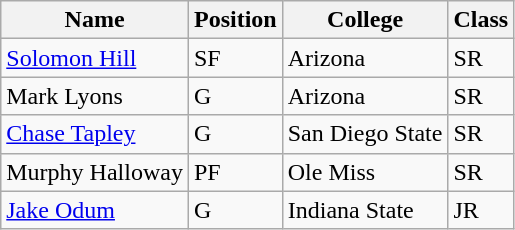<table class="wikitable">
<tr>
<th>Name</th>
<th>Position</th>
<th>College</th>
<th>Class</th>
</tr>
<tr>
<td><a href='#'>Solomon Hill</a></td>
<td>SF</td>
<td>Arizona</td>
<td>SR</td>
</tr>
<tr>
<td>Mark Lyons</td>
<td>G</td>
<td>Arizona</td>
<td>SR</td>
</tr>
<tr>
<td><a href='#'>Chase Tapley</a></td>
<td>G</td>
<td>San Diego State</td>
<td>SR</td>
</tr>
<tr>
<td>Murphy Halloway</td>
<td>PF</td>
<td>Ole Miss</td>
<td>SR</td>
</tr>
<tr>
<td><a href='#'>Jake Odum</a></td>
<td>G</td>
<td>Indiana State</td>
<td>JR</td>
</tr>
</table>
